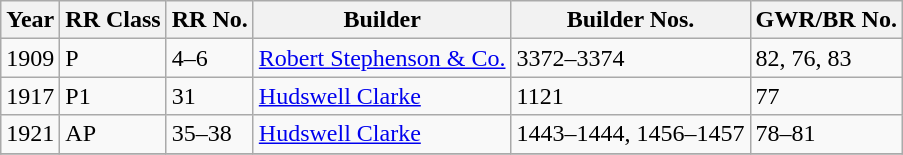<table class="wikitable">
<tr>
<th>Year</th>
<th>RR Class</th>
<th>RR No.</th>
<th>Builder</th>
<th>Builder Nos.</th>
<th>GWR/BR No.</th>
</tr>
<tr>
<td>1909</td>
<td>P</td>
<td>4–6</td>
<td><a href='#'>Robert Stephenson & Co.</a></td>
<td>3372–3374</td>
<td>82, 76, 83</td>
</tr>
<tr>
<td>1917</td>
<td>P1</td>
<td>31</td>
<td><a href='#'>Hudswell Clarke</a></td>
<td>1121</td>
<td>77</td>
</tr>
<tr>
<td>1921</td>
<td>AP</td>
<td>35–38</td>
<td><a href='#'>Hudswell Clarke</a></td>
<td>1443–1444, 1456–1457</td>
<td>78–81</td>
</tr>
<tr>
</tr>
</table>
